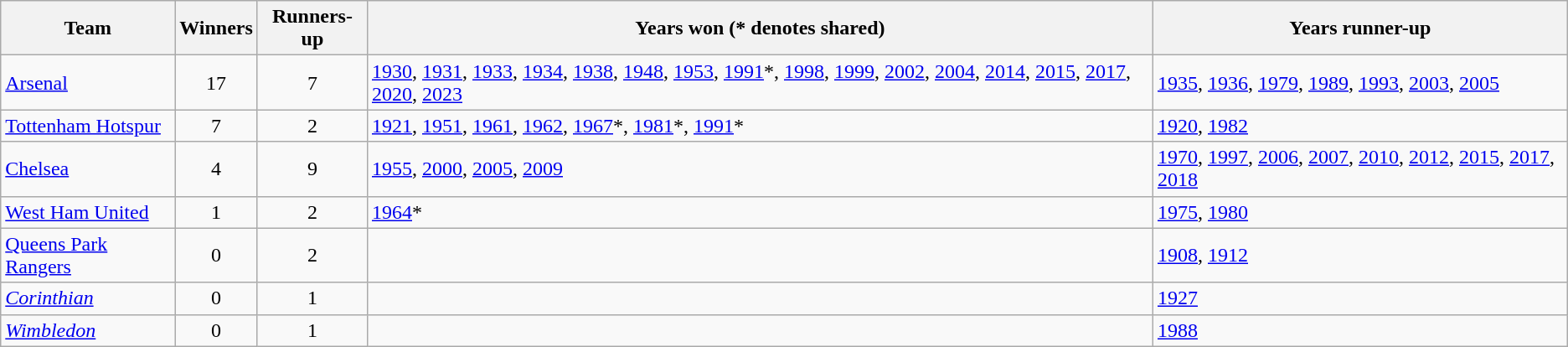<table class="wikitable sortable">
<tr>
<th>Team</th>
<th>Winners</th>
<th>Runners-up</th>
<th class="unsortable">Years won (* denotes shared)</th>
<th class="unsortable">Years runner-up</th>
</tr>
<tr>
<td><a href='#'>Arsenal</a></td>
<td align=center>17</td>
<td align=center>7</td>
<td><a href='#'>1930</a>, <a href='#'>1931</a>, <a href='#'>1933</a>, <a href='#'>1934</a>, <a href='#'>1938</a>, <a href='#'>1948</a>, <a href='#'>1953</a>, <a href='#'>1991</a>*, <a href='#'>1998</a>, <a href='#'>1999</a>, <a href='#'>2002</a>, <a href='#'>2004</a>, <a href='#'>2014</a>, <a href='#'>2015</a>, <a href='#'>2017</a>, <a href='#'>2020</a>, <a href='#'>2023</a></td>
<td><a href='#'>1935</a>, <a href='#'>1936</a>, <a href='#'>1979</a>, <a href='#'>1989</a>, <a href='#'>1993</a>, <a href='#'>2003</a>, <a href='#'>2005</a></td>
</tr>
<tr>
<td><a href='#'>Tottenham Hotspur</a></td>
<td align=center>7</td>
<td align=center>2</td>
<td><a href='#'>1921</a>, <a href='#'>1951</a>, <a href='#'>1961</a>, <a href='#'>1962</a>, <a href='#'>1967</a>*, <a href='#'>1981</a>*, <a href='#'>1991</a>*</td>
<td><a href='#'>1920</a>, <a href='#'>1982</a></td>
</tr>
<tr>
<td><a href='#'>Chelsea</a></td>
<td align=center>4</td>
<td align=center>9</td>
<td><a href='#'>1955</a>, <a href='#'>2000</a>, <a href='#'>2005</a>, <a href='#'>2009</a></td>
<td><a href='#'>1970</a>, <a href='#'>1997</a>, <a href='#'>2006</a>, <a href='#'>2007</a>, <a href='#'>2010</a>, <a href='#'>2012</a>, <a href='#'>2015</a>, <a href='#'>2017</a>, <a href='#'>2018</a></td>
</tr>
<tr>
<td><a href='#'>West Ham United</a></td>
<td align=center>1</td>
<td align=center>2</td>
<td><a href='#'>1964</a>*</td>
<td><a href='#'>1975</a>, <a href='#'>1980</a></td>
</tr>
<tr>
<td><a href='#'>Queens Park Rangers</a></td>
<td align=center>0</td>
<td align=center>2</td>
<td></td>
<td><a href='#'>1908</a>, <a href='#'>1912</a></td>
</tr>
<tr>
<td><em><a href='#'>Corinthian</a></em></td>
<td align=center>0</td>
<td align=center>1</td>
<td></td>
<td><a href='#'>1927</a></td>
</tr>
<tr>
<td><em><a href='#'>Wimbledon</a></em></td>
<td align=center>0</td>
<td align=center>1</td>
<td></td>
<td><a href='#'>1988</a></td>
</tr>
</table>
